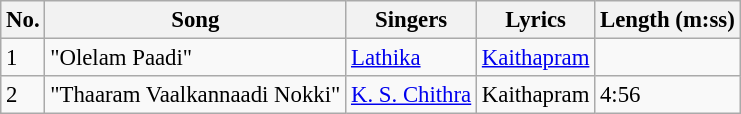<table class="wikitable" style="font-size:95%;">
<tr>
<th>No.</th>
<th>Song</th>
<th>Singers</th>
<th>Lyrics</th>
<th>Length (m:ss)</th>
</tr>
<tr>
<td>1</td>
<td>"Olelam Paadi"</td>
<td><a href='#'>Lathika</a></td>
<td><a href='#'>Kaithapram</a></td>
<td></td>
</tr>
<tr>
<td>2</td>
<td>"Thaaram Vaalkannaadi Nokki"</td>
<td><a href='#'>K. S. Chithra</a></td>
<td>Kaithapram</td>
<td>4:56</td>
</tr>
</table>
